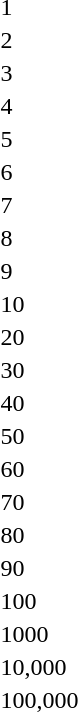<table>
<tr>
<td>1</td>
<td></td>
<td></td>
</tr>
<tr>
<td>2</td>
<td></td>
<td></td>
</tr>
<tr>
<td>3</td>
<td></td>
<td></td>
</tr>
<tr>
<td>4</td>
<td></td>
<td></td>
</tr>
<tr>
<td>5</td>
<td></td>
<td></td>
</tr>
<tr>
<td>6</td>
<td></td>
<td></td>
</tr>
<tr>
<td>7</td>
<td></td>
<td></td>
</tr>
<tr>
<td>8</td>
<td></td>
<td></td>
</tr>
<tr>
<td>9</td>
<td></td>
<td></td>
</tr>
<tr>
<td>10</td>
<td></td>
<td></td>
</tr>
<tr>
<td>20</td>
<td></td>
<td></td>
</tr>
<tr>
<td>30</td>
<td></td>
<td></td>
</tr>
<tr>
<td>40</td>
<td></td>
<td></td>
</tr>
<tr>
<td>50</td>
<td></td>
<td></td>
</tr>
<tr>
<td>60</td>
<td></td>
<td></td>
</tr>
<tr>
<td>70</td>
<td></td>
<td></td>
</tr>
<tr>
<td>80</td>
<td></td>
<td></td>
</tr>
<tr>
<td>90</td>
<td></td>
<td></td>
</tr>
<tr>
<td>100</td>
<td></td>
<td></td>
</tr>
<tr>
<td>1000</td>
<td></td>
<td></td>
</tr>
<tr>
<td>10,000</td>
<td></td>
<td></td>
</tr>
<tr>
<td>100,000</td>
<td></td>
<td></td>
</tr>
<tr>
<td></td>
</tr>
</table>
